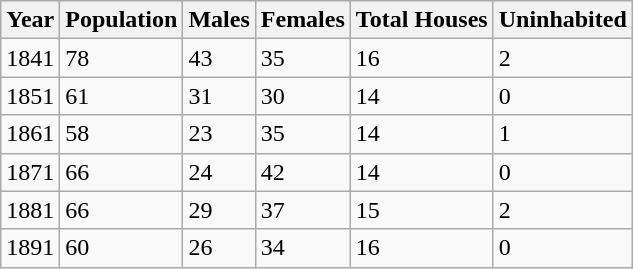<table class="wikitable">
<tr>
<th>Year</th>
<th>Population</th>
<th>Males</th>
<th>Females</th>
<th>Total Houses</th>
<th>Uninhabited</th>
</tr>
<tr>
<td>1841</td>
<td>78</td>
<td>43</td>
<td>35</td>
<td>16</td>
<td>2</td>
</tr>
<tr>
<td>1851</td>
<td>61</td>
<td>31</td>
<td>30</td>
<td>14</td>
<td>0</td>
</tr>
<tr>
<td>1861</td>
<td>58</td>
<td>23</td>
<td>35</td>
<td>14</td>
<td>1</td>
</tr>
<tr>
<td>1871</td>
<td>66</td>
<td>24</td>
<td>42</td>
<td>14</td>
<td>0</td>
</tr>
<tr>
<td>1881</td>
<td>66</td>
<td>29</td>
<td>37</td>
<td>15</td>
<td>2</td>
</tr>
<tr>
<td>1891</td>
<td>60</td>
<td>26</td>
<td>34</td>
<td>16</td>
<td>0</td>
</tr>
</table>
